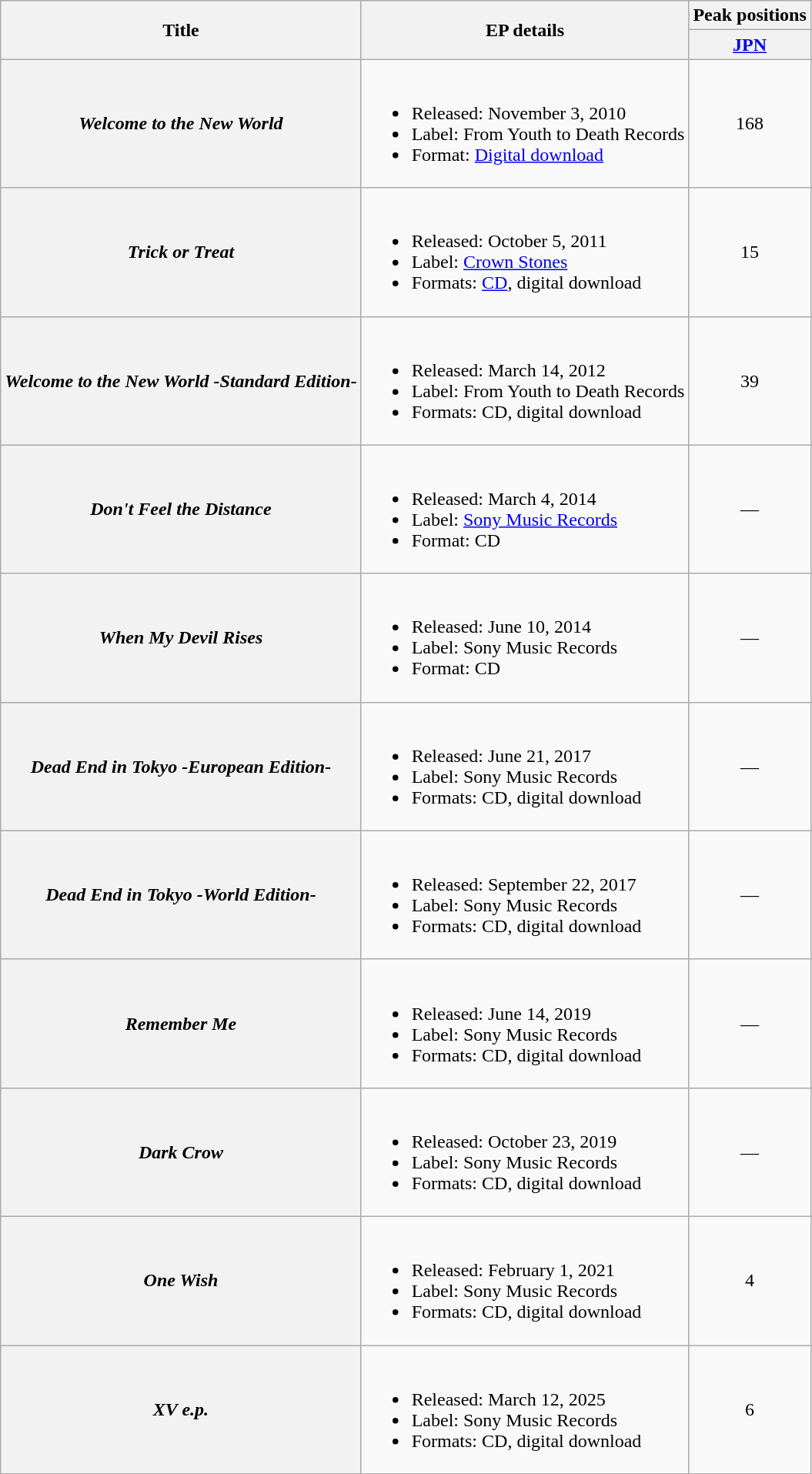<table class="wikitable plainrowheaders">
<tr>
<th scope="col" rowspan="2">Title</th>
<th scope="col" rowspan="2">EP details</th>
<th scope="col" colspan="1">Peak positions</th>
</tr>
<tr>
<th scope="col" colspan="1"><a href='#'>JPN</a><br></th>
</tr>
<tr>
<th scope="row"><em>Welcome to the New World</em></th>
<td><br><ul><li>Released: November 3, 2010</li><li>Label: From Youth to Death Records</li><li>Format: <a href='#'>Digital download</a></li></ul></td>
<td align="center">168</td>
</tr>
<tr>
<th scope="row"><em>Trick or Treat</em></th>
<td><br><ul><li>Released: October 5, 2011</li><li>Label: <a href='#'>Crown Stones</a></li><li>Formats: <a href='#'>CD</a>, digital download</li></ul></td>
<td align="center">15</td>
</tr>
<tr>
<th scope="row"><em>Welcome to the New World -Standard Edition-</em></th>
<td><br><ul><li>Released: March 14, 2012</li><li>Label: From Youth to Death Records</li><li>Formats: CD, digital download</li></ul></td>
<td align="center">39</td>
</tr>
<tr>
<th scope="row"><em>Don't Feel the Distance</em></th>
<td><br><ul><li>Released: March 4, 2014</li><li>Label: <a href='#'>Sony Music Records</a></li><li>Format: CD</li></ul></td>
<td align="center">—</td>
</tr>
<tr>
<th scope="row"><em>When My Devil Rises</em></th>
<td><br><ul><li>Released: June 10, 2014</li><li>Label: Sony Music Records</li><li>Format: CD</li></ul></td>
<td align="center">—</td>
</tr>
<tr>
<th scope="row"><em>Dead End in Tokyo -European Edition-</em></th>
<td><br><ul><li>Released: June 21, 2017</li><li>Label: Sony Music Records</li><li>Formats: CD, digital download</li></ul></td>
<td align="center">—</td>
</tr>
<tr>
<th scope="row"><em>Dead End in Tokyo -World Edition-</em></th>
<td><br><ul><li>Released: September 22, 2017</li><li>Label: Sony Music Records</li><li>Formats: CD, digital download</li></ul></td>
<td align="center">—</td>
</tr>
<tr>
<th scope="row"><em>Remember Me</em></th>
<td><br><ul><li>Released: June 14, 2019</li><li>Label: Sony Music Records</li><li>Formats: CD, digital download</li></ul></td>
<td align="center">—</td>
</tr>
<tr>
<th scope="row"><em>Dark Crow</em></th>
<td><br><ul><li>Released: October 23, 2019</li><li>Label: Sony Music Records</li><li>Formats: CD, digital download</li></ul></td>
<td align="center">—</td>
</tr>
<tr>
<th scope="row"><em>One Wish</em></th>
<td><br><ul><li>Released: February 1, 2021</li><li>Label: Sony Music Records</li><li>Formats: CD, digital download</li></ul></td>
<td align="center">4</td>
</tr>
<tr>
<th scope="row"><em>XV e.p.</em></th>
<td><br><ul><li>Released: March 12, 2025</li><li>Label: Sony Music Records</li><li>Formats: CD, digital download</li></ul></td>
<td align="center">6</td>
</tr>
</table>
